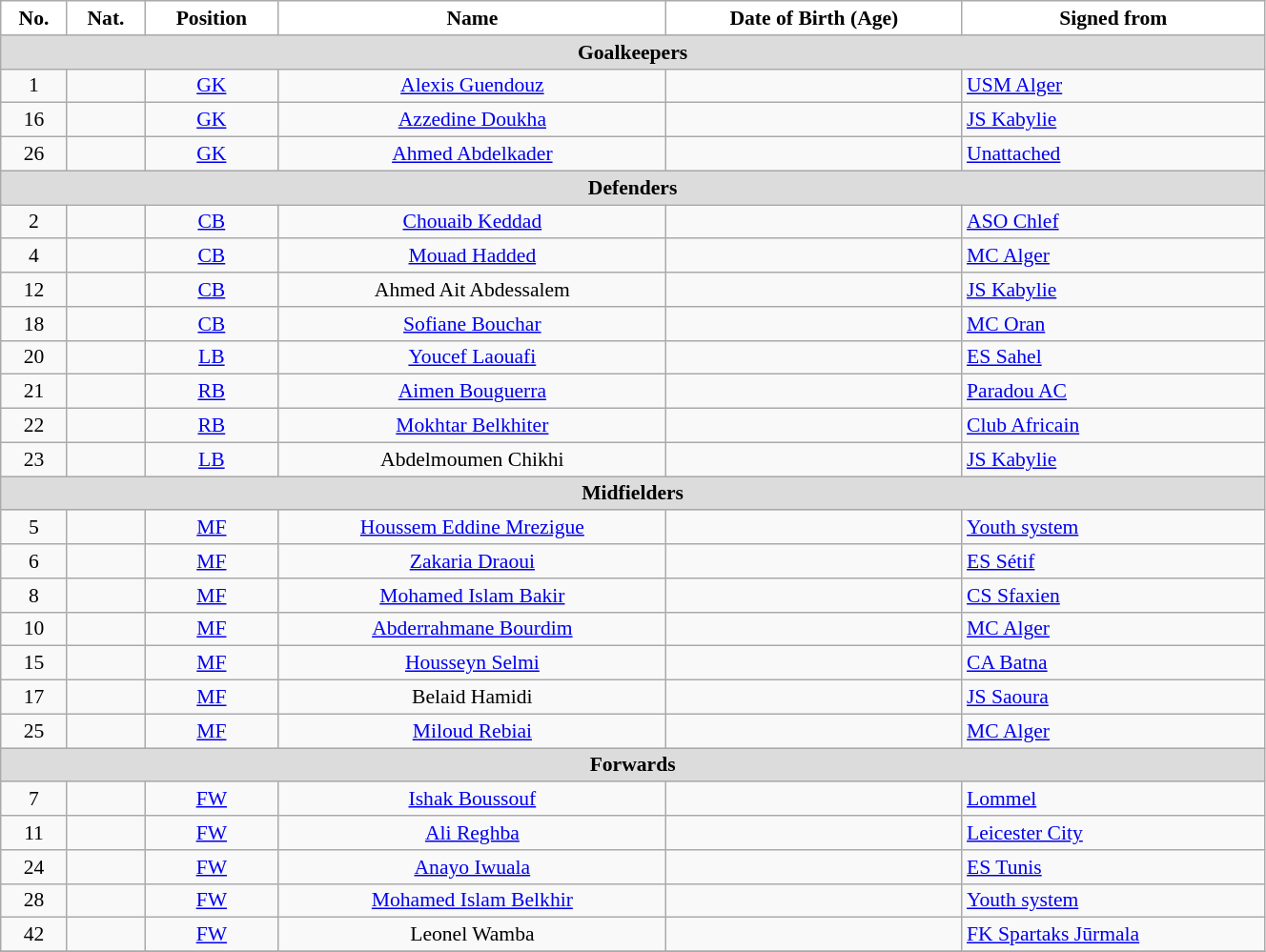<table class="wikitable" style="text-align:center; font-size:90%; width:70%">
<tr>
<th style="background:white; color:black; text-align:center;">No.</th>
<th style="background:white; color:black; text-align:center;">Nat.</th>
<th style="background:white; color:black; text-align:center;">Position</th>
<th style="background:white; color:black; text-align:center;">Name</th>
<th style="background:white; color:black; text-align:center;">Date of Birth (Age)</th>
<th style="background:white; color:black; text-align:center;">Signed from</th>
</tr>
<tr>
<th colspan=10 style="background:#DCDCDC; text-align:center;">Goalkeepers</th>
</tr>
<tr>
<td>1</td>
<td></td>
<td><a href='#'>GK</a></td>
<td><a href='#'>Alexis Guendouz</a></td>
<td></td>
<td style="text-align:left"> <a href='#'>USM Alger</a></td>
</tr>
<tr>
<td>16</td>
<td></td>
<td><a href='#'>GK</a></td>
<td><a href='#'>Azzedine Doukha</a></td>
<td></td>
<td style="text-align:left"> <a href='#'>JS Kabylie</a></td>
</tr>
<tr>
<td>26</td>
<td></td>
<td><a href='#'>GK</a></td>
<td><a href='#'>Ahmed Abdelkader</a></td>
<td></td>
<td style="text-align:left"><a href='#'>Unattached</a></td>
</tr>
<tr>
<th colspan=10 style="background:#DCDCDC; text-align:center;">Defenders</th>
</tr>
<tr>
<td>2</td>
<td></td>
<td><a href='#'>CB</a></td>
<td><a href='#'>Chouaib Keddad</a></td>
<td></td>
<td style="text-align:left"> <a href='#'>ASO Chlef</a></td>
</tr>
<tr>
<td>4</td>
<td></td>
<td><a href='#'>CB</a></td>
<td><a href='#'>Mouad Hadded</a></td>
<td></td>
<td style="text-align:left"> <a href='#'>MC Alger</a></td>
</tr>
<tr>
<td>12</td>
<td></td>
<td><a href='#'>CB</a></td>
<td>Ahmed Ait Abdessalem</td>
<td></td>
<td style="text-align:left"> <a href='#'>JS Kabylie</a></td>
</tr>
<tr>
<td>18</td>
<td></td>
<td><a href='#'>CB</a></td>
<td><a href='#'>Sofiane Bouchar</a></td>
<td></td>
<td style="text-align:left"> <a href='#'>MC Oran</a></td>
</tr>
<tr>
<td>20</td>
<td></td>
<td><a href='#'>LB</a></td>
<td><a href='#'>Youcef Laouafi</a></td>
<td></td>
<td style="text-align:left"> <a href='#'>ES Sahel</a></td>
</tr>
<tr>
<td>21</td>
<td></td>
<td><a href='#'>RB</a></td>
<td><a href='#'>Aimen Bouguerra</a></td>
<td></td>
<td style="text-align:left"> <a href='#'>Paradou AC</a></td>
</tr>
<tr>
<td>22</td>
<td></td>
<td><a href='#'>RB</a></td>
<td><a href='#'>Mokhtar Belkhiter</a></td>
<td></td>
<td style="text-align:left"> <a href='#'>Club Africain</a></td>
</tr>
<tr>
<td>23</td>
<td></td>
<td><a href='#'>LB</a></td>
<td>Abdelmoumen Chikhi</td>
<td></td>
<td style="text-align:left"> <a href='#'>JS Kabylie</a></td>
</tr>
<tr>
<th colspan=10 style="background:#DCDCDC; text-align:center;">Midfielders</th>
</tr>
<tr>
<td>5</td>
<td></td>
<td><a href='#'>MF</a></td>
<td><a href='#'>Houssem Eddine Mrezigue</a></td>
<td></td>
<td style="text-align:left"> <a href='#'>Youth system</a></td>
</tr>
<tr>
<td>6</td>
<td></td>
<td><a href='#'>MF</a></td>
<td><a href='#'>Zakaria Draoui</a></td>
<td></td>
<td style="text-align:left"> <a href='#'>ES Sétif</a></td>
</tr>
<tr>
<td>8</td>
<td></td>
<td><a href='#'>MF</a></td>
<td><a href='#'>Mohamed Islam Bakir</a></td>
<td></td>
<td style="text-align:left"> <a href='#'>CS Sfaxien</a></td>
</tr>
<tr>
<td>10</td>
<td></td>
<td><a href='#'>MF</a></td>
<td><a href='#'>Abderrahmane Bourdim</a></td>
<td></td>
<td style="text-align:left"> <a href='#'>MC Alger</a></td>
</tr>
<tr>
<td>15</td>
<td></td>
<td><a href='#'>MF</a></td>
<td><a href='#'>Housseyn Selmi</a></td>
<td></td>
<td style="text-align:left"> <a href='#'>CA Batna</a></td>
</tr>
<tr>
<td>17</td>
<td></td>
<td><a href='#'>MF</a></td>
<td>Belaid Hamidi</td>
<td></td>
<td style="text-align:left"> <a href='#'>JS Saoura</a></td>
</tr>
<tr>
<td>25</td>
<td></td>
<td><a href='#'>MF</a></td>
<td><a href='#'>Miloud Rebiai</a></td>
<td></td>
<td style="text-align:left"> <a href='#'>MC Alger</a></td>
</tr>
<tr>
<th colspan=10 style="background:#DCDCDC; text-align:center;">Forwards</th>
</tr>
<tr>
<td>7</td>
<td></td>
<td><a href='#'>FW</a></td>
<td><a href='#'>Ishak Boussouf</a></td>
<td></td>
<td style="text-align:left"> <a href='#'>Lommel</a></td>
</tr>
<tr>
<td>11</td>
<td></td>
<td><a href='#'>FW</a></td>
<td><a href='#'>Ali Reghba</a></td>
<td></td>
<td style="text-align:left"> <a href='#'>Leicester City</a></td>
</tr>
<tr>
<td>24</td>
<td></td>
<td><a href='#'>FW</a></td>
<td><a href='#'>Anayo Iwuala</a></td>
<td></td>
<td style="text-align:left"> <a href='#'>ES Tunis</a></td>
</tr>
<tr>
<td>28</td>
<td></td>
<td><a href='#'>FW</a></td>
<td><a href='#'>Mohamed Islam Belkhir</a></td>
<td></td>
<td style="text-align:left"> <a href='#'>Youth system</a></td>
</tr>
<tr>
<td>42</td>
<td></td>
<td><a href='#'>FW</a></td>
<td>Leonel Wamba</td>
<td></td>
<td style="text-align:left"> <a href='#'>FK Spartaks Jūrmala</a></td>
</tr>
<tr>
</tr>
</table>
